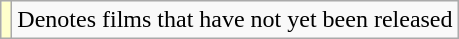<table class="wikitable">
<tr>
<td style="background:#FFFFCC;"></td>
<td>Denotes films that have not yet been released</td>
</tr>
</table>
